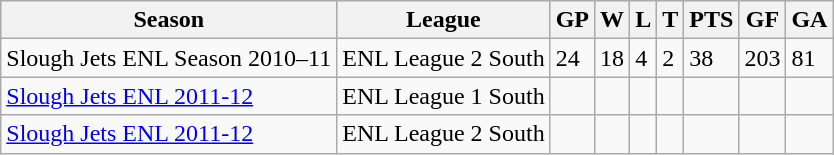<table class="wikitable">
<tr>
<th>Season</th>
<th>League</th>
<th>GP</th>
<th>W</th>
<th>L</th>
<th>T</th>
<th>PTS</th>
<th>GF</th>
<th>GA</th>
</tr>
<tr>
<td>Slough Jets ENL Season 2010–11</td>
<td>ENL League 2 South</td>
<td>24</td>
<td>18</td>
<td>4</td>
<td>2</td>
<td>38</td>
<td>203</td>
<td>81</td>
</tr>
<tr>
<td><a href='#'>Slough Jets ENL 2011-12</a></td>
<td>ENL League 1 South</td>
<td></td>
<td></td>
<td></td>
<td></td>
<td></td>
<td></td>
<td></td>
</tr>
<tr>
<td><a href='#'>Slough Jets ENL 2011-12</a></td>
<td>ENL League 2 South</td>
<td></td>
<td></td>
<td></td>
<td></td>
<td></td>
<td></td>
<td></td>
</tr>
</table>
